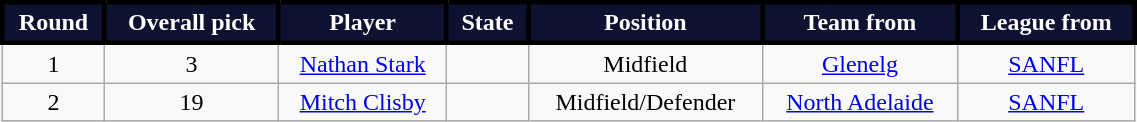<table class="wikitable" style="text-align:center; font-size:100%; width:60%;">
<tr style="color:#FFFFFF;">
<th style="background:#0F1131; border: solid black;">Round</th>
<th style="background:#0F1131; border: solid black;">Overall pick</th>
<th style="background:#0F1131; border: solid black;">Player</th>
<th style="background:#0F1131; border: solid black;">State</th>
<th style="background:#0F1131; border: solid black;">Position</th>
<th style="background:#0F1131; border: solid black;">Team from</th>
<th style="background:#0F1131; border: solid black;">League from</th>
</tr>
<tr>
<td>1</td>
<td>3</td>
<td><a href='#'>Nathan Stark</a></td>
<td></td>
<td>Midfield</td>
<td><a href='#'>Glenelg</a></td>
<td><a href='#'>SANFL</a></td>
</tr>
<tr>
<td>2</td>
<td>19</td>
<td><a href='#'>Mitch Clisby</a></td>
<td></td>
<td>Midfield/Defender</td>
<td><a href='#'>North Adelaide</a></td>
<td><a href='#'>SANFL</a></td>
</tr>
</table>
